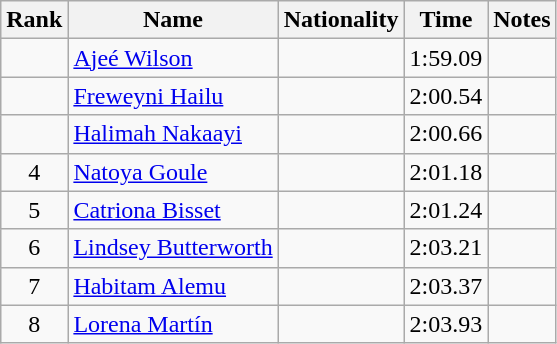<table class="wikitable sortable" style="text-align:center">
<tr>
<th>Rank</th>
<th>Name</th>
<th>Nationality</th>
<th>Time</th>
<th>Notes</th>
</tr>
<tr>
<td></td>
<td align=left><a href='#'>Ajeé Wilson</a></td>
<td align=left></td>
<td>1:59.09</td>
<td></td>
</tr>
<tr>
<td></td>
<td align=left><a href='#'>Freweyni Hailu</a></td>
<td align=left></td>
<td>2:00.54</td>
<td></td>
</tr>
<tr>
<td></td>
<td align=left><a href='#'>Halimah Nakaayi</a></td>
<td align=left></td>
<td>2:00.66</td>
<td></td>
</tr>
<tr>
<td>4</td>
<td align=left><a href='#'>Natoya Goule</a></td>
<td align=left></td>
<td>2:01.18</td>
<td></td>
</tr>
<tr>
<td>5</td>
<td align=left><a href='#'>Catriona Bisset</a></td>
<td align=left></td>
<td>2:01.24</td>
<td></td>
</tr>
<tr>
<td>6</td>
<td align=left><a href='#'>Lindsey Butterworth</a></td>
<td align=left></td>
<td>2:03.21</td>
<td></td>
</tr>
<tr>
<td>7</td>
<td align=left><a href='#'>Habitam Alemu</a></td>
<td align=left></td>
<td>2:03.37</td>
<td></td>
</tr>
<tr>
<td>8</td>
<td align=left><a href='#'>Lorena Martín</a></td>
<td align=left></td>
<td>2:03.93</td>
<td></td>
</tr>
</table>
